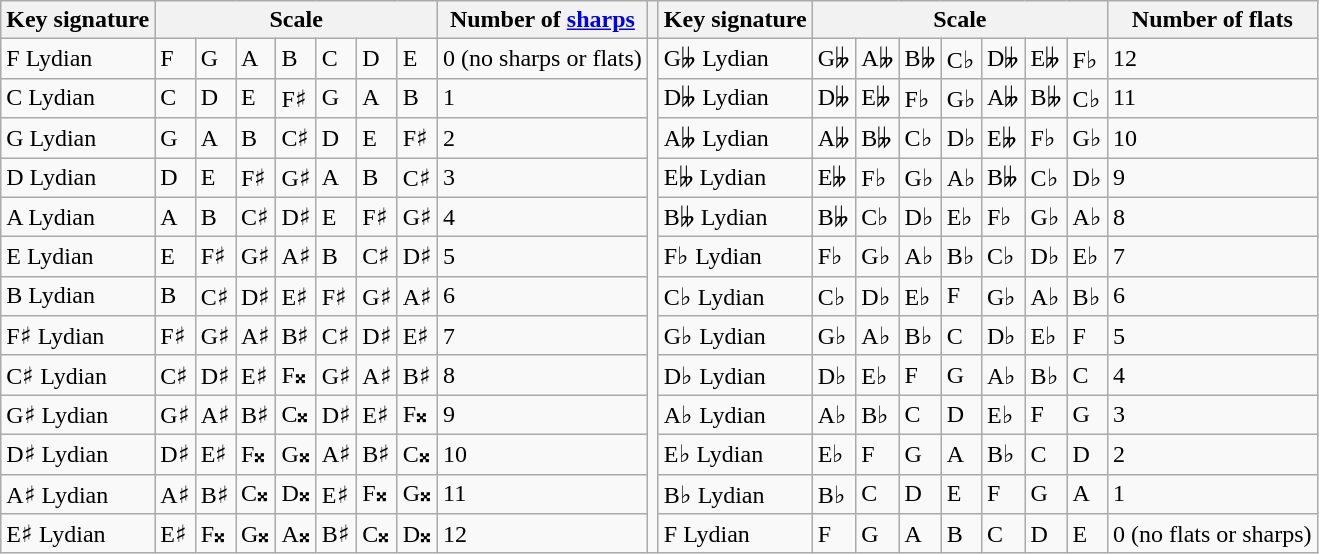<table class="wikitable">
<tr>
<th>Key signature</th>
<th colspan="7">Scale</th>
<th>Number of <a href='#'>sharps</a></th>
<th></th>
<th>Key signature</th>
<th colspan="7">Scale</th>
<th>Number of flats</th>
</tr>
<tr>
<td>F Lydian</td>
<td>F</td>
<td>G</td>
<td>A</td>
<td>B</td>
<td>C</td>
<td>D</td>
<td>E</td>
<td>0 (no sharps or flats)</td>
<td rowspan="13"></td>
<td>G𝄫 Lydian</td>
<td>G𝄫</td>
<td>A𝄫</td>
<td>B𝄫</td>
<td>C♭</td>
<td>D𝄫</td>
<td>E𝄫</td>
<td>F♭</td>
<td>12</td>
</tr>
<tr>
<td>C Lydian</td>
<td>C</td>
<td>D</td>
<td>E</td>
<td>F♯</td>
<td>G</td>
<td>A</td>
<td>B</td>
<td>1</td>
<td>D𝄫 Lydian</td>
<td>D𝄫</td>
<td>E𝄫</td>
<td>F♭</td>
<td>G♭</td>
<td>A𝄫</td>
<td>B𝄫</td>
<td>C♭</td>
<td>11</td>
</tr>
<tr>
<td>G Lydian</td>
<td>G</td>
<td>A</td>
<td>B</td>
<td>C♯</td>
<td>D</td>
<td>E</td>
<td>F♯</td>
<td>2</td>
<td>A𝄫 Lydian</td>
<td>A𝄫</td>
<td>B𝄫</td>
<td>C♭</td>
<td>D♭</td>
<td>E𝄫</td>
<td>F♭</td>
<td>G♭</td>
<td>10</td>
</tr>
<tr>
<td>D Lydian</td>
<td>D</td>
<td>E</td>
<td>F♯</td>
<td>G♯</td>
<td>A</td>
<td>B</td>
<td>C♯</td>
<td>3</td>
<td>E𝄫 Lydian</td>
<td>E𝄫</td>
<td>F♭</td>
<td>G♭</td>
<td>A♭</td>
<td>B𝄫</td>
<td>C♭</td>
<td>D♭</td>
<td>9</td>
</tr>
<tr>
<td>A Lydian</td>
<td>A</td>
<td>B</td>
<td>C♯</td>
<td>D♯</td>
<td>E</td>
<td>F♯</td>
<td>G♯</td>
<td>4</td>
<td>B𝄫 Lydian</td>
<td>B𝄫</td>
<td>C♭</td>
<td>D♭</td>
<td>E♭</td>
<td>F♭</td>
<td>G♭</td>
<td>A♭</td>
<td>8</td>
</tr>
<tr>
<td>E Lydian</td>
<td>E</td>
<td>F♯</td>
<td>G♯</td>
<td>A♯</td>
<td>B</td>
<td>C♯</td>
<td>D♯</td>
<td>5</td>
<td>F♭ Lydian</td>
<td>F♭</td>
<td>G♭</td>
<td>A♭</td>
<td>B♭</td>
<td>C♭</td>
<td>D♭</td>
<td>E♭</td>
<td>7</td>
</tr>
<tr>
<td>B Lydian</td>
<td>B</td>
<td>C♯</td>
<td>D♯</td>
<td>E♯</td>
<td>F♯</td>
<td>G♯</td>
<td>A♯</td>
<td>6</td>
<td>C♭ Lydian</td>
<td>C♭</td>
<td>D♭</td>
<td>E♭</td>
<td>F</td>
<td>G♭</td>
<td>A♭</td>
<td>B♭</td>
<td>6</td>
</tr>
<tr>
<td>F♯ Lydian</td>
<td>F♯</td>
<td>G♯</td>
<td>A♯</td>
<td>B♯</td>
<td>C♯</td>
<td>D♯</td>
<td>E♯</td>
<td>7</td>
<td>G♭ Lydian</td>
<td>G♭</td>
<td>A♭</td>
<td>B♭</td>
<td>C</td>
<td>D♭</td>
<td>E♭</td>
<td>F</td>
<td>5</td>
</tr>
<tr>
<td>C♯ Lydian</td>
<td>C♯</td>
<td>D♯</td>
<td>E♯</td>
<td>F𝄪</td>
<td>G♯</td>
<td>A♯</td>
<td>B♯</td>
<td>8</td>
<td>D♭ Lydian</td>
<td>D♭</td>
<td>E♭</td>
<td>F</td>
<td>G</td>
<td>A♭</td>
<td>B♭</td>
<td>C</td>
<td>4</td>
</tr>
<tr>
<td>G♯ Lydian</td>
<td>G♯</td>
<td>A♯</td>
<td>B♯</td>
<td>C𝄪</td>
<td>D♯</td>
<td>E♯</td>
<td>F𝄪</td>
<td>9</td>
<td>A♭ Lydian</td>
<td>A♭</td>
<td>B♭</td>
<td>C</td>
<td>D</td>
<td>E♭</td>
<td>F</td>
<td>G</td>
<td>3</td>
</tr>
<tr>
<td>D♯ Lydian</td>
<td>D♯</td>
<td>E♯</td>
<td>F𝄪</td>
<td>G𝄪</td>
<td>A♯</td>
<td>B♯</td>
<td>C𝄪</td>
<td>10</td>
<td>E♭ Lydian</td>
<td>E♭</td>
<td>F</td>
<td>G</td>
<td>A</td>
<td>B♭</td>
<td>C</td>
<td>D</td>
<td>2</td>
</tr>
<tr>
<td>A♯ Lydian</td>
<td>A♯</td>
<td>B♯</td>
<td>C𝄪</td>
<td>D𝄪</td>
<td>E♯</td>
<td>F𝄪</td>
<td>G𝄪</td>
<td>11</td>
<td>B♭ Lydian</td>
<td>B♭</td>
<td>C</td>
<td>D</td>
<td>E</td>
<td>F</td>
<td>G</td>
<td>A</td>
<td>1</td>
</tr>
<tr>
<td>E♯ Lydian</td>
<td>E♯</td>
<td>F𝄪</td>
<td>G𝄪</td>
<td>A𝄪</td>
<td>B♯</td>
<td>C𝄪</td>
<td>D𝄪</td>
<td>12</td>
<td>F Lydian</td>
<td>F</td>
<td>G</td>
<td>A</td>
<td>B</td>
<td>C</td>
<td>D</td>
<td>E</td>
<td>0  (no flats or sharps)</td>
</tr>
</table>
